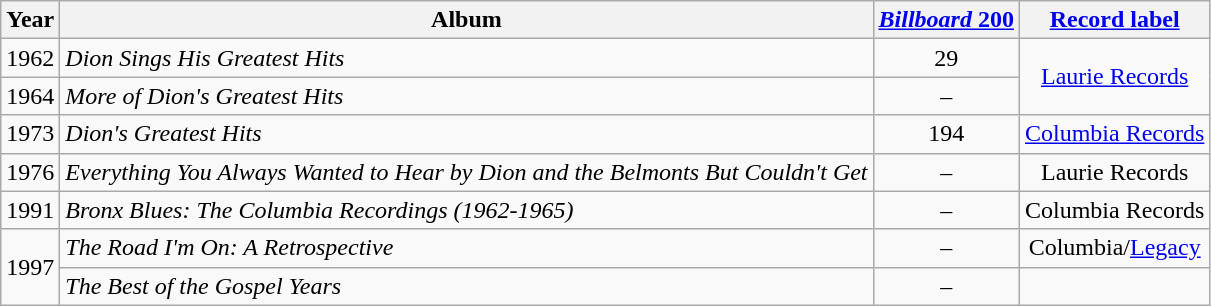<table class="wikitable" style=text-align:center;>
<tr>
<th>Year</th>
<th>Album</th>
<th><a href='#'><em>Billboard</em> 200</a></th>
<th><a href='#'>Record label</a></th>
</tr>
<tr>
<td>1962</td>
<td align=left><em>Dion Sings His Greatest Hits</em></td>
<td>29</td>
<td rowspan="2"><a href='#'>Laurie Records</a></td>
</tr>
<tr>
<td>1964</td>
<td align=left><em>More of Dion's Greatest Hits</em></td>
<td>–</td>
</tr>
<tr>
<td>1973</td>
<td align=left><em>Dion's Greatest Hits</em></td>
<td>194</td>
<td><a href='#'>Columbia Records</a></td>
</tr>
<tr>
<td>1976</td>
<td align=left><em>Everything You Always Wanted to Hear by Dion and the Belmonts But Couldn't Get</em></td>
<td>–</td>
<td>Laurie Records</td>
</tr>
<tr>
<td>1991</td>
<td align=left><em>Bronx Blues: The Columbia Recordings (1962-1965)</em></td>
<td>–</td>
<td>Columbia Records</td>
</tr>
<tr>
<td rowspan="2">1997</td>
<td align=left><em>The Road I'm On: A Retrospective</em></td>
<td>–</td>
<td>Columbia/<a href='#'>Legacy</a></td>
</tr>
<tr>
<td align=left><em>The Best of the Gospel Years</em></td>
<td>–</td>
<td></td>
</tr>
</table>
